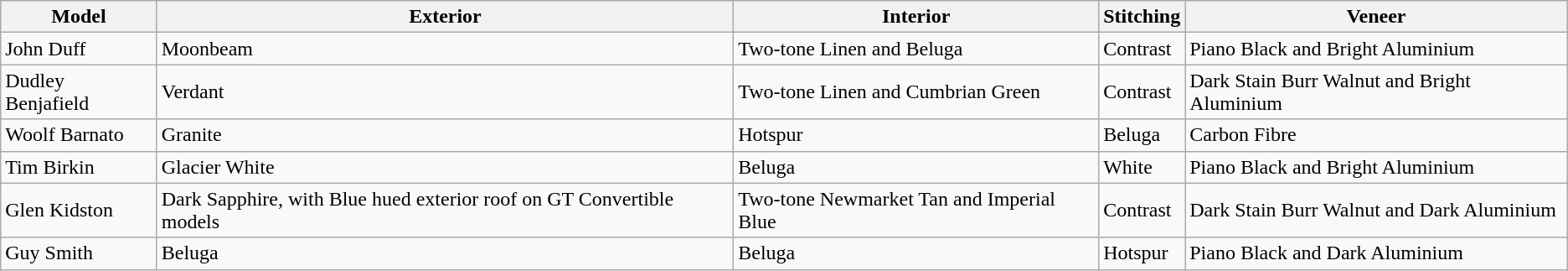<table class="wikitable sortable collapsible">
<tr>
<th>Model</th>
<th>Exterior</th>
<th>Interior</th>
<th>Stitching</th>
<th>Veneer</th>
</tr>
<tr>
<td>John Duff</td>
<td>Moonbeam</td>
<td>Two-tone Linen and Beluga</td>
<td>Contrast</td>
<td>Piano Black and Bright Aluminium</td>
</tr>
<tr>
<td>Dudley Benjafield</td>
<td>Verdant</td>
<td>Two-tone Linen and Cumbrian Green</td>
<td>Contrast</td>
<td>Dark Stain Burr Walnut and Bright Aluminium</td>
</tr>
<tr>
<td>Woolf Barnato</td>
<td>Granite</td>
<td>Hotspur</td>
<td>Beluga</td>
<td>Carbon Fibre</td>
</tr>
<tr>
<td>Tim Birkin</td>
<td>Glacier White</td>
<td>Beluga</td>
<td>White</td>
<td>Piano Black and Bright Aluminium</td>
</tr>
<tr>
<td>Glen Kidston</td>
<td>Dark Sapphire, with Blue hued exterior roof on GT Convertible models</td>
<td>Two-tone Newmarket Tan and Imperial Blue</td>
<td>Contrast</td>
<td>Dark Stain Burr Walnut and Dark Aluminium</td>
</tr>
<tr>
<td>Guy Smith</td>
<td>Beluga</td>
<td>Beluga</td>
<td>Hotspur</td>
<td>Piano Black and Dark Aluminium</td>
</tr>
</table>
